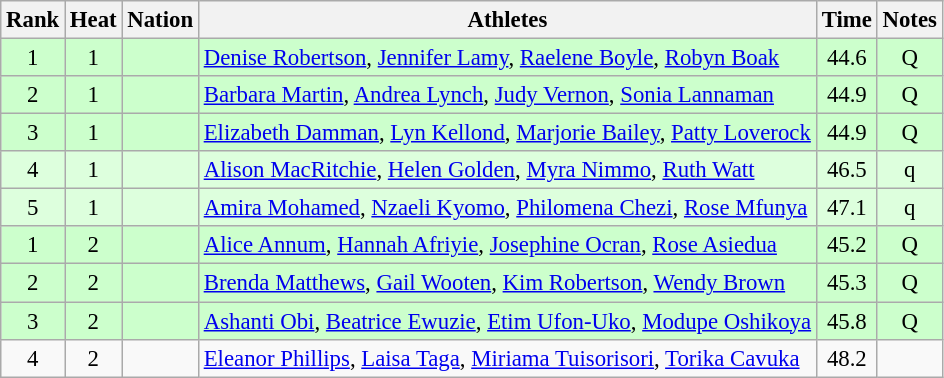<table class="wikitable sortable" style="text-align:center;font-size:95%">
<tr>
<th>Rank</th>
<th>Heat</th>
<th>Nation</th>
<th>Athletes</th>
<th>Time</th>
<th>Notes</th>
</tr>
<tr bgcolor=ccffcc>
<td>1</td>
<td>1</td>
<td align=left></td>
<td align=left><a href='#'>Denise Robertson</a>, <a href='#'>Jennifer Lamy</a>, <a href='#'>Raelene Boyle</a>, <a href='#'>Robyn Boak</a></td>
<td>44.6</td>
<td>Q</td>
</tr>
<tr bgcolor=ccffcc>
<td>2</td>
<td>1</td>
<td align=left></td>
<td align=left><a href='#'>Barbara Martin</a>, <a href='#'>Andrea Lynch</a>, <a href='#'>Judy Vernon</a>, <a href='#'>Sonia Lannaman</a></td>
<td>44.9</td>
<td>Q</td>
</tr>
<tr bgcolor=ccffcc>
<td>3</td>
<td>1</td>
<td align=left></td>
<td align=left><a href='#'>Elizabeth Damman</a>, <a href='#'>Lyn Kellond</a>, <a href='#'>Marjorie Bailey</a>, <a href='#'>Patty Loverock</a></td>
<td>44.9</td>
<td>Q</td>
</tr>
<tr bgcolor=ddffdd>
<td>4</td>
<td>1</td>
<td align=left></td>
<td align=left><a href='#'>Alison MacRitchie</a>, <a href='#'>Helen Golden</a>, <a href='#'>Myra Nimmo</a>, <a href='#'>Ruth Watt</a></td>
<td>46.5</td>
<td>q</td>
</tr>
<tr bgcolor=ddffdd>
<td>5</td>
<td>1</td>
<td align=left></td>
<td align=left><a href='#'>Amira Mohamed</a>, <a href='#'>Nzaeli Kyomo</a>, <a href='#'>Philomena Chezi</a>, <a href='#'>Rose Mfunya</a></td>
<td>47.1</td>
<td>q</td>
</tr>
<tr bgcolor=ccffcc>
<td>1</td>
<td>2</td>
<td align=left></td>
<td align=left><a href='#'>Alice Annum</a>, <a href='#'>Hannah Afriyie</a>, <a href='#'>Josephine Ocran</a>, <a href='#'>Rose Asiedua</a></td>
<td>45.2</td>
<td>Q</td>
</tr>
<tr bgcolor=ccffcc>
<td>2</td>
<td>2</td>
<td align=left></td>
<td align=left><a href='#'>Brenda Matthews</a>, <a href='#'>Gail Wooten</a>, <a href='#'>Kim Robertson</a>, <a href='#'>Wendy Brown</a></td>
<td>45.3</td>
<td>Q</td>
</tr>
<tr bgcolor=ccffcc>
<td>3</td>
<td>2</td>
<td align=left></td>
<td align=left><a href='#'>Ashanti Obi</a>, <a href='#'>Beatrice Ewuzie</a>, <a href='#'>Etim Ufon-Uko</a>, <a href='#'>Modupe Oshikoya</a></td>
<td>45.8</td>
<td>Q</td>
</tr>
<tr>
<td>4</td>
<td>2</td>
<td align=left></td>
<td align=left><a href='#'>Eleanor Phillips</a>, <a href='#'>Laisa Taga</a>, <a href='#'>Miriama Tuisorisori</a>, <a href='#'>Torika Cavuka</a></td>
<td>48.2</td>
<td></td>
</tr>
</table>
